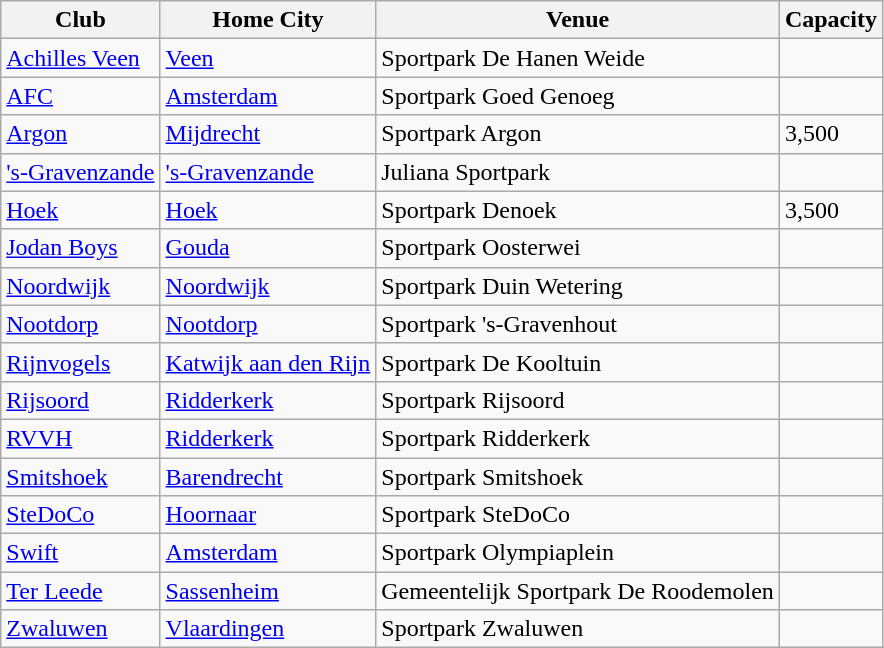<table class="wikitable sortable">
<tr>
<th>Club</th>
<th>Home City</th>
<th>Venue</th>
<th>Capacity</th>
</tr>
<tr>
<td><a href='#'>Achilles Veen</a></td>
<td><a href='#'>Veen</a></td>
<td>Sportpark De Hanen Weide</td>
<td></td>
</tr>
<tr>
<td><a href='#'>AFC</a></td>
<td><a href='#'>Amsterdam</a></td>
<td>Sportpark Goed Genoeg</td>
<td></td>
</tr>
<tr>
<td><a href='#'>Argon</a></td>
<td><a href='#'>Mijdrecht</a></td>
<td>Sportpark Argon</td>
<td>3,500</td>
</tr>
<tr>
<td><a href='#'>'s-Gravenzande</a></td>
<td><a href='#'>'s-Gravenzande</a></td>
<td>Juliana Sportpark</td>
<td></td>
</tr>
<tr>
<td><a href='#'>Hoek</a></td>
<td><a href='#'>Hoek</a></td>
<td>Sportpark Denoek</td>
<td>3,500</td>
</tr>
<tr>
<td><a href='#'>Jodan Boys</a></td>
<td><a href='#'>Gouda</a></td>
<td>Sportpark Oosterwei</td>
<td></td>
</tr>
<tr>
<td><a href='#'>Noordwijk</a></td>
<td><a href='#'>Noordwijk</a></td>
<td>Sportpark Duin Wetering</td>
<td></td>
</tr>
<tr>
<td><a href='#'>Nootdorp</a></td>
<td><a href='#'>Nootdorp</a></td>
<td>Sportpark 's-Gravenhout</td>
<td></td>
</tr>
<tr>
<td><a href='#'>Rijnvogels</a></td>
<td><a href='#'>Katwijk aan den Rijn</a></td>
<td>Sportpark De Kooltuin</td>
<td></td>
</tr>
<tr>
<td><a href='#'>Rijsoord</a></td>
<td><a href='#'>Ridderkerk</a></td>
<td>Sportpark Rijsoord</td>
<td></td>
</tr>
<tr>
<td><a href='#'>RVVH</a></td>
<td><a href='#'>Ridderkerk</a></td>
<td>Sportpark Ridderkerk</td>
<td></td>
</tr>
<tr>
<td><a href='#'>Smitshoek</a></td>
<td><a href='#'>Barendrecht</a></td>
<td>Sportpark Smitshoek</td>
<td></td>
</tr>
<tr>
<td><a href='#'>SteDoCo</a></td>
<td><a href='#'>Hoornaar</a></td>
<td>Sportpark SteDoCo</td>
<td></td>
</tr>
<tr>
<td><a href='#'>Swift</a></td>
<td><a href='#'>Amsterdam</a></td>
<td>Sportpark Olympiaplein</td>
<td></td>
</tr>
<tr>
<td><a href='#'>Ter Leede</a></td>
<td><a href='#'>Sassenheim</a></td>
<td>Gemeentelijk Sportpark De Roodemolen</td>
<td></td>
</tr>
<tr>
<td><a href='#'>Zwaluwen</a></td>
<td><a href='#'>Vlaardingen</a></td>
<td>Sportpark Zwaluwen</td>
<td></td>
</tr>
</table>
